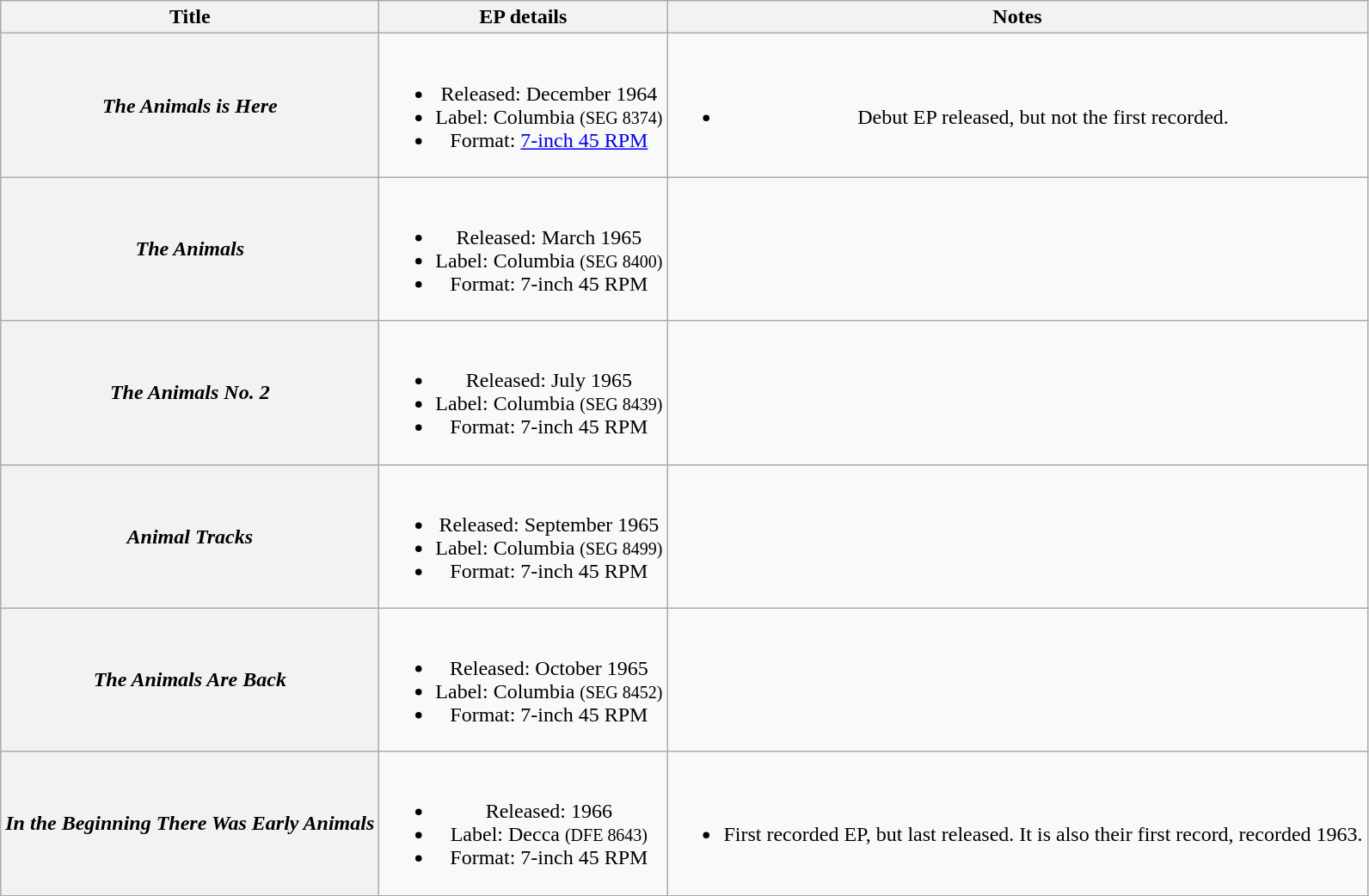<table class="wikitable plainrowheaders" style="text-align:center;">
<tr>
<th>Title</th>
<th>EP details</th>
<th>Notes</th>
</tr>
<tr>
<th scope="row"><em>The Animals is Here</em></th>
<td><br><ul><li>Released: December 1964</li><li>Label: Columbia <small>(SEG 8374)</small></li><li>Format: <a href='#'>7-inch 45 RPM</a></li></ul></td>
<td><br><ul><li>Debut EP released, but not the first recorded.</li></ul></td>
</tr>
<tr>
<th scope="row"><em>The Animals</em></th>
<td><br><ul><li>Released: March 1965</li><li>Label: Columbia <small>(SEG 8400)</small></li><li>Format: 7-inch 45 RPM</li></ul></td>
<td></td>
</tr>
<tr>
<th scope="row"><em>The Animals No. 2</em></th>
<td><br><ul><li>Released: July 1965</li><li>Label: Columbia <small>(SEG 8439)</small></li><li>Format: 7-inch 45 RPM</li></ul></td>
<td></td>
</tr>
<tr>
<th scope="row"><em>Animal Tracks</em></th>
<td><br><ul><li>Released: September 1965</li><li>Label: Columbia <small>(SEG 8499)</small></li><li>Format: 7-inch 45 RPM</li></ul></td>
<td></td>
</tr>
<tr>
<th scope="row"><em>The Animals Are Back</em></th>
<td><br><ul><li>Released: October 1965</li><li>Label: Columbia <small>(SEG 8452)</small></li><li>Format: 7-inch 45 RPM</li></ul></td>
<td></td>
</tr>
<tr>
<th scope="row"><em>In the Beginning There Was Early Animals</em></th>
<td><br><ul><li>Released: 1966</li><li>Label: Decca <small>(DFE 8643)</small></li><li>Format: 7-inch 45 RPM</li></ul></td>
<td><br><ul><li>First recorded EP, but last released. It is also their first record, recorded 1963.</li></ul></td>
</tr>
<tr>
</tr>
</table>
